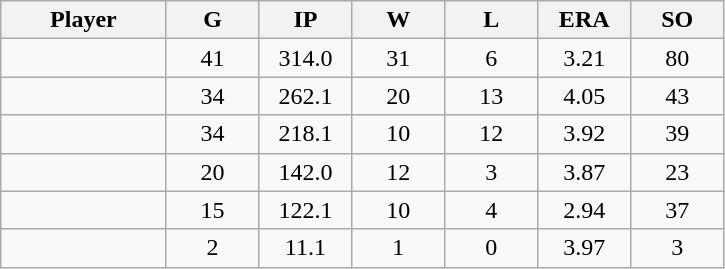<table class="wikitable sortable">
<tr>
<th bgcolor="#DDDDFF" width="16%">Player</th>
<th bgcolor="#DDDDFF" width="9%">G</th>
<th bgcolor="#DDDDFF" width="9%">IP</th>
<th bgcolor="#DDDDFF" width="9%">W</th>
<th bgcolor="#DDDDFF" width="9%">L</th>
<th bgcolor="#DDDDFF" width="9%">ERA</th>
<th bgcolor="#DDDDFF" width="9%">SO</th>
</tr>
<tr align="center">
<td></td>
<td>41</td>
<td>314.0</td>
<td>31</td>
<td>6</td>
<td>3.21</td>
<td>80</td>
</tr>
<tr align="center">
<td></td>
<td>34</td>
<td>262.1</td>
<td>20</td>
<td>13</td>
<td>4.05</td>
<td>43</td>
</tr>
<tr align="center">
<td></td>
<td>34</td>
<td>218.1</td>
<td>10</td>
<td>12</td>
<td>3.92</td>
<td>39</td>
</tr>
<tr align="center">
<td></td>
<td>20</td>
<td>142.0</td>
<td>12</td>
<td>3</td>
<td>3.87</td>
<td>23</td>
</tr>
<tr align="center">
<td></td>
<td>15</td>
<td>122.1</td>
<td>10</td>
<td>4</td>
<td>2.94</td>
<td>37</td>
</tr>
<tr align="center">
<td></td>
<td>2</td>
<td>11.1</td>
<td>1</td>
<td>0</td>
<td>3.97</td>
<td>3</td>
</tr>
</table>
